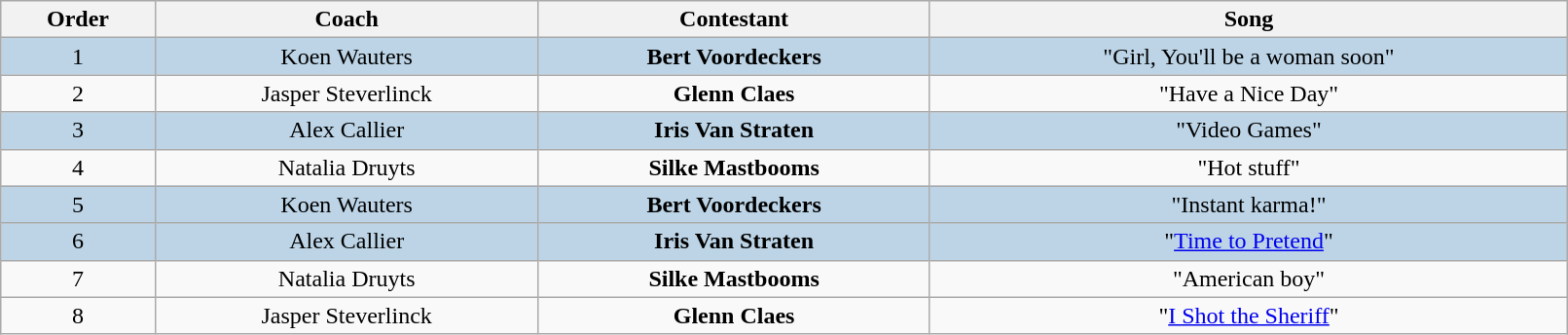<table class="wikitable sortable" style="text-align: center; width: 85%;">
<tr>
<th>Order</th>
<th>Coach</th>
<th>Contestant</th>
<th>Song</th>
</tr>
<tr style="background:#bcd4e6;">
<td>1</td>
<td>Koen Wauters</td>
<td><strong>Bert Voordeckers</strong></td>
<td>"Girl, You'll be a woman soon"</td>
</tr>
<tr>
<td>2</td>
<td>Jasper Steverlinck</td>
<td><strong>Glenn Claes</strong></td>
<td>"Have a Nice Day"</td>
</tr>
<tr style="background:#bcd4e6;">
<td>3</td>
<td>Alex Callier</td>
<td><strong>Iris Van Straten</strong></td>
<td>"Video Games"</td>
</tr>
<tr>
<td>4</td>
<td>Natalia Druyts</td>
<td><strong>Silke Mastbooms</strong></td>
<td>"Hot stuff"</td>
</tr>
<tr style="background:#bcd4e6;">
<td>5</td>
<td>Koen Wauters</td>
<td><strong>Bert Voordeckers</strong></td>
<td>"Instant karma!"</td>
</tr>
<tr style="background:#bcd4e6;">
<td>6</td>
<td>Alex Callier</td>
<td><strong>Iris Van Straten</strong></td>
<td>"<a href='#'>Time to Pretend</a>"</td>
</tr>
<tr>
<td>7</td>
<td>Natalia Druyts</td>
<td><strong>Silke Mastbooms</strong></td>
<td>"American boy"</td>
</tr>
<tr>
<td>8</td>
<td>Jasper Steverlinck</td>
<td><strong>Glenn Claes</strong></td>
<td>"<a href='#'>I Shot the Sheriff</a>"</td>
</tr>
</table>
